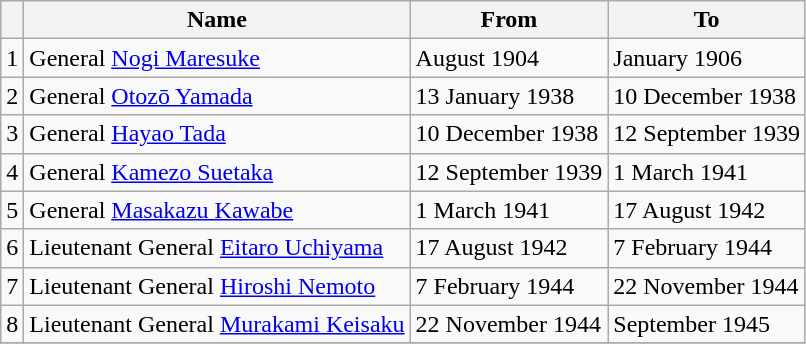<table class=wikitable>
<tr>
<th></th>
<th>Name</th>
<th>From</th>
<th>To</th>
</tr>
<tr>
<td>1</td>
<td>General <a href='#'>Nogi Maresuke</a></td>
<td>August 1904</td>
<td>January 1906</td>
</tr>
<tr>
<td>2</td>
<td>General <a href='#'>Otozō Yamada</a></td>
<td>13 January 1938</td>
<td>10 December 1938</td>
</tr>
<tr>
<td>3</td>
<td>General <a href='#'>Hayao Tada</a></td>
<td>10 December 1938</td>
<td>12 September 1939</td>
</tr>
<tr>
<td>4</td>
<td>General <a href='#'>Kamezo Suetaka</a></td>
<td>12 September 1939</td>
<td>1 March 1941</td>
</tr>
<tr>
<td>5</td>
<td>General <a href='#'>Masakazu Kawabe</a></td>
<td>1 March 1941</td>
<td>17 August 1942</td>
</tr>
<tr>
<td>6</td>
<td>Lieutenant General <a href='#'>Eitaro Uchiyama</a></td>
<td>17 August 1942</td>
<td>7 February 1944</td>
</tr>
<tr>
<td>7</td>
<td>Lieutenant General <a href='#'>Hiroshi Nemoto</a></td>
<td>7 February 1944</td>
<td>22 November 1944</td>
</tr>
<tr>
<td>8</td>
<td>Lieutenant General <a href='#'>Murakami Keisaku</a></td>
<td>22 November 1944</td>
<td>September 1945</td>
</tr>
<tr>
</tr>
</table>
